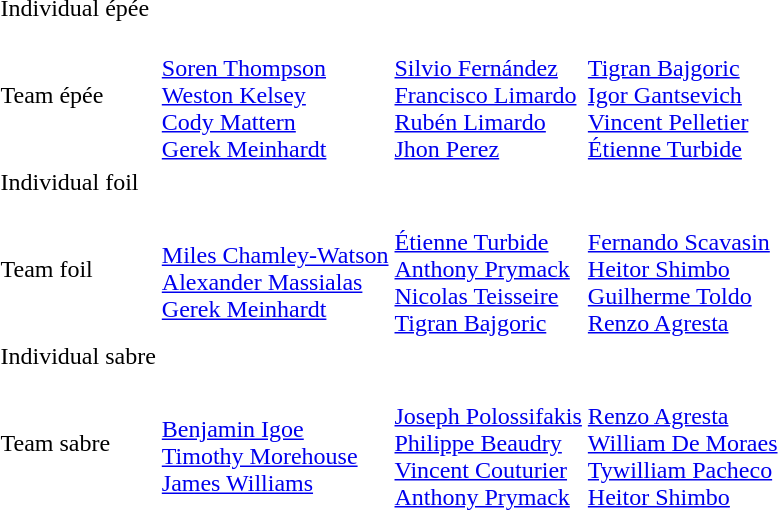<table>
<tr>
<td rowspan=2>Individual épée <br></td>
<td rowspan=2></td>
<td rowspan=2></td>
<td></td>
</tr>
<tr>
<td></td>
</tr>
<tr>
<td>Team épée <br></td>
<td><br><a href='#'>Soren Thompson</a><br><a href='#'>Weston Kelsey</a><br><a href='#'>Cody Mattern</a><br><a href='#'>Gerek Meinhardt</a></td>
<td><br><a href='#'>Silvio Fernández</a><br><a href='#'>Francisco Limardo</a><br><a href='#'>Rubén Limardo</a><br><a href='#'>Jhon Perez</a></td>
<td><br><a href='#'>Tigran Bajgoric</a><br><a href='#'>Igor Gantsevich</a><br><a href='#'>Vincent Pelletier</a><br><a href='#'>Étienne Turbide</a></td>
</tr>
<tr>
<td rowspan=2>Individual foil <br></td>
<td rowspan=2></td>
<td rowspan=2></td>
<td></td>
</tr>
<tr>
<td></td>
</tr>
<tr>
<td>Team foil <br></td>
<td><br><a href='#'>Miles Chamley-Watson</a><br><a href='#'>Alexander Massialas</a><br><a href='#'>Gerek Meinhardt</a></td>
<td><br><a href='#'>Étienne Turbide</a><br><a href='#'>Anthony Prymack</a><br><a href='#'>Nicolas Teisseire</a><br><a href='#'>Tigran Bajgoric</a></td>
<td><br><a href='#'>Fernando Scavasin</a><br><a href='#'>Heitor Shimbo</a><br><a href='#'>Guilherme Toldo</a><br><a href='#'>Renzo Agresta</a></td>
</tr>
<tr>
<td rowspan=2>Individual sabre <br></td>
<td rowspan=2></td>
<td rowspan=2></td>
<td></td>
</tr>
<tr>
<td></td>
</tr>
<tr>
<td>Team sabre <br></td>
<td><br><a href='#'>Benjamin Igoe</a><br><a href='#'>Timothy Morehouse</a><br><a href='#'>James Williams</a></td>
<td><br><a href='#'>Joseph Polossifakis</a><br><a href='#'>Philippe Beaudry</a><br><a href='#'>Vincent Couturier</a><br><a href='#'>Anthony Prymack</a></td>
<td><br><a href='#'>Renzo Agresta</a><br><a href='#'>William De Moraes</a><br><a href='#'>Tywilliam Pacheco</a><br><a href='#'>Heitor Shimbo</a></td>
</tr>
</table>
